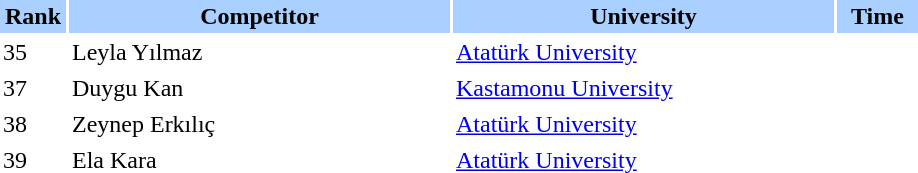<table border="0" cellspacing="2" cellpadding="2">
<tr bgcolor=AAD0FF>
<th width=40>Rank</th>
<th width=250>Competitor</th>
<th width=250>University</th>
<th width=50>Time</th>
</tr>
<tr>
<td>35</td>
<td>Leyla Yılmaz</td>
<td><a href='#'>Atatürk University</a></td>
<td></td>
</tr>
<tr>
<td>37</td>
<td>Duygu Kan</td>
<td><a href='#'>Kastamonu University</a></td>
<td></td>
</tr>
<tr>
<td>38</td>
<td>Zeynep Erkılıç</td>
<td><a href='#'>Atatürk University</a></td>
<td></td>
</tr>
<tr>
<td>39</td>
<td>Ela Kara</td>
<td><a href='#'>Atatürk University</a></td>
<td></td>
</tr>
</table>
